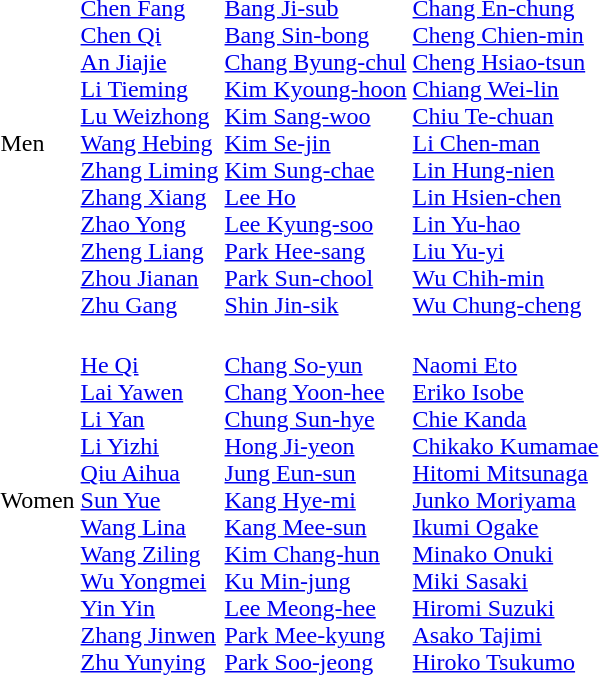<table>
<tr>
<td>Men<br></td>
<td><br><a href='#'>Chen Fang</a><br><a href='#'>Chen Qi</a><br><a href='#'>An Jiajie</a><br><a href='#'>Li Tieming</a><br><a href='#'>Lu Weizhong</a><br><a href='#'>Wang Hebing</a><br><a href='#'>Zhang Liming</a><br><a href='#'>Zhang Xiang</a><br><a href='#'>Zhao Yong</a><br><a href='#'>Zheng Liang</a><br><a href='#'>Zhou Jianan</a><br><a href='#'>Zhu Gang</a></td>
<td><br><a href='#'>Bang Ji-sub</a><br><a href='#'>Bang Sin-bong</a><br><a href='#'>Chang Byung-chul</a><br><a href='#'>Kim Kyoung-hoon</a><br><a href='#'>Kim Sang-woo</a><br><a href='#'>Kim Se-jin</a><br><a href='#'>Kim Sung-chae</a><br><a href='#'>Lee Ho</a><br><a href='#'>Lee Kyung-soo</a><br><a href='#'>Park Hee-sang</a><br><a href='#'>Park Sun-chool</a><br><a href='#'>Shin Jin-sik</a></td>
<td><br><a href='#'>Chang En-chung</a><br><a href='#'>Cheng Chien-min</a><br><a href='#'>Cheng Hsiao-tsun</a><br><a href='#'>Chiang Wei-lin</a><br><a href='#'>Chiu Te-chuan</a><br><a href='#'>Li Chen-man</a><br><a href='#'>Lin Hung-nien</a><br><a href='#'>Lin Hsien-chen</a><br><a href='#'>Lin Yu-hao</a><br><a href='#'>Liu Yu-yi</a><br><a href='#'>Wu Chih-min</a><br><a href='#'>Wu Chung-cheng</a></td>
</tr>
<tr>
<td>Women<br></td>
<td><br><a href='#'>He Qi</a><br><a href='#'>Lai Yawen</a><br><a href='#'>Li Yan</a><br><a href='#'>Li Yizhi</a><br><a href='#'>Qiu Aihua</a><br><a href='#'>Sun Yue</a><br><a href='#'>Wang Lina</a><br><a href='#'>Wang Ziling</a><br><a href='#'>Wu Yongmei</a><br><a href='#'>Yin Yin</a><br><a href='#'>Zhang Jinwen</a><br><a href='#'>Zhu Yunying</a></td>
<td><br><a href='#'>Chang So-yun</a><br><a href='#'>Chang Yoon-hee</a><br><a href='#'>Chung Sun-hye</a><br><a href='#'>Hong Ji-yeon</a><br><a href='#'>Jung Eun-sun</a><br><a href='#'>Kang Hye-mi</a><br><a href='#'>Kang Mee-sun</a><br><a href='#'>Kim Chang-hun</a><br><a href='#'>Ku Min-jung</a><br><a href='#'>Lee Meong-hee</a><br><a href='#'>Park Mee-kyung</a><br><a href='#'>Park Soo-jeong</a></td>
<td><br><a href='#'>Naomi Eto</a><br><a href='#'>Eriko Isobe</a><br><a href='#'>Chie Kanda</a><br><a href='#'>Chikako Kumamae</a><br><a href='#'>Hitomi Mitsunaga</a><br><a href='#'>Junko Moriyama</a><br><a href='#'>Ikumi Ogake</a><br><a href='#'>Minako Onuki</a><br><a href='#'>Miki Sasaki</a><br><a href='#'>Hiromi Suzuki</a><br><a href='#'>Asako Tajimi</a><br><a href='#'>Hiroko Tsukumo</a></td>
</tr>
</table>
